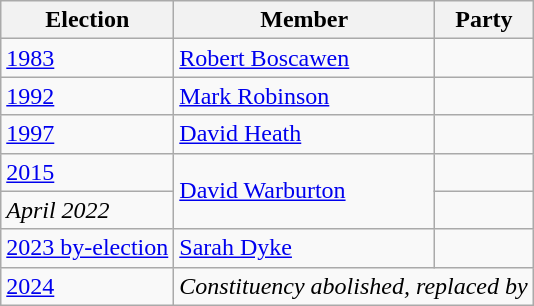<table class="wikitable">
<tr>
<th>Election</th>
<th>Member</th>
<th colspan=2>Party</th>
</tr>
<tr>
<td><a href='#'>1983</a></td>
<td><a href='#'>Robert Boscawen</a></td>
<td></td>
</tr>
<tr>
<td><a href='#'>1992</a></td>
<td><a href='#'>Mark Robinson</a></td>
<td></td>
</tr>
<tr>
<td><a href='#'>1997</a></td>
<td><a href='#'>David Heath</a></td>
<td></td>
</tr>
<tr>
<td><a href='#'>2015</a></td>
<td rowspan="2"><a href='#'>David Warburton</a></td>
<td></td>
</tr>
<tr>
<td><em>April 2022</em></td>
<td></td>
</tr>
<tr>
<td><a href='#'>2023 by-election</a></td>
<td><a href='#'>Sarah Dyke</a></td>
<td></td>
</tr>
<tr>
<td><a href='#'>2024</a></td>
<td colspan=3><em>Constituency abolished, replaced by</em><br></td>
</tr>
</table>
